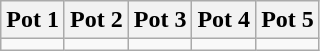<table class="wikitable">
<tr>
<th>Pot 1</th>
<th>Pot 2</th>
<th>Pot 3</th>
<th>Pot 4</th>
<th>Pot 5</th>
</tr>
<tr>
<td valign=top></td>
<td valign=top></td>
<td valign=top></td>
<td valign=top></td>
<td valign=top></td>
</tr>
</table>
